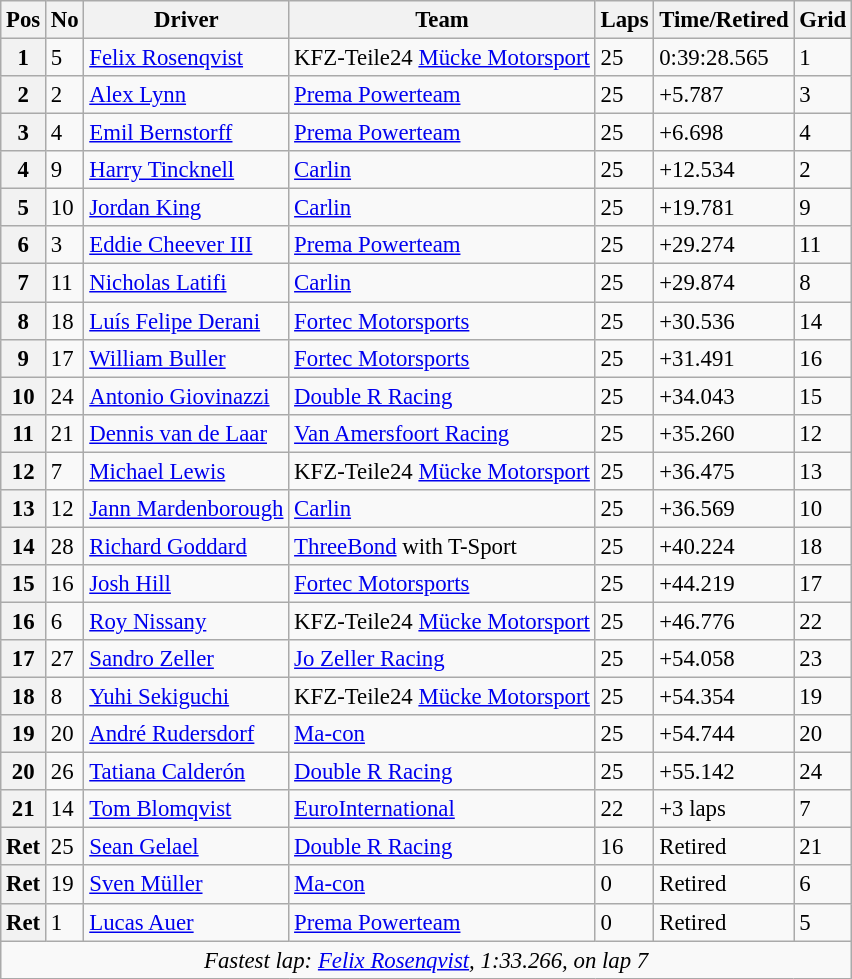<table class="wikitable" style="font-size:95%">
<tr>
<th>Pos</th>
<th>No</th>
<th>Driver</th>
<th>Team</th>
<th>Laps</th>
<th>Time/Retired</th>
<th>Grid</th>
</tr>
<tr>
<th>1</th>
<td>5</td>
<td> <a href='#'>Felix Rosenqvist</a></td>
<td>KFZ-Teile24 <a href='#'>Mücke Motorsport</a></td>
<td>25</td>
<td>0:39:28.565</td>
<td>1</td>
</tr>
<tr>
<th>2</th>
<td>2</td>
<td> <a href='#'>Alex Lynn</a></td>
<td><a href='#'>Prema Powerteam</a></td>
<td>25</td>
<td>+5.787</td>
<td>3</td>
</tr>
<tr>
<th>3</th>
<td>4</td>
<td> <a href='#'>Emil Bernstorff</a></td>
<td><a href='#'>Prema Powerteam</a></td>
<td>25</td>
<td>+6.698</td>
<td>4</td>
</tr>
<tr>
<th>4</th>
<td>9</td>
<td> <a href='#'>Harry Tincknell</a></td>
<td><a href='#'>Carlin</a></td>
<td>25</td>
<td>+12.534</td>
<td>2</td>
</tr>
<tr>
<th>5</th>
<td>10</td>
<td> <a href='#'>Jordan King</a></td>
<td><a href='#'>Carlin</a></td>
<td>25</td>
<td>+19.781</td>
<td>9</td>
</tr>
<tr>
<th>6</th>
<td>3</td>
<td> <a href='#'>Eddie Cheever III</a></td>
<td><a href='#'>Prema Powerteam</a></td>
<td>25</td>
<td>+29.274</td>
<td>11</td>
</tr>
<tr>
<th>7</th>
<td>11</td>
<td> <a href='#'>Nicholas Latifi</a></td>
<td><a href='#'>Carlin</a></td>
<td>25</td>
<td>+29.874</td>
<td>8</td>
</tr>
<tr>
<th>8</th>
<td>18</td>
<td> <a href='#'>Luís Felipe Derani</a></td>
<td><a href='#'>Fortec Motorsports</a></td>
<td>25</td>
<td>+30.536</td>
<td>14</td>
</tr>
<tr>
<th>9</th>
<td>17</td>
<td> <a href='#'>William Buller</a></td>
<td><a href='#'>Fortec Motorsports</a></td>
<td>25</td>
<td>+31.491</td>
<td>16</td>
</tr>
<tr>
<th>10</th>
<td>24</td>
<td> <a href='#'>Antonio Giovinazzi</a></td>
<td><a href='#'>Double R Racing</a></td>
<td>25</td>
<td>+34.043</td>
<td>15</td>
</tr>
<tr>
<th>11</th>
<td>21</td>
<td> <a href='#'>Dennis van de Laar</a></td>
<td><a href='#'>Van Amersfoort Racing</a></td>
<td>25</td>
<td>+35.260</td>
<td>12</td>
</tr>
<tr>
<th>12</th>
<td>7</td>
<td> <a href='#'>Michael Lewis</a></td>
<td>KFZ-Teile24 <a href='#'>Mücke Motorsport</a></td>
<td>25</td>
<td>+36.475</td>
<td>13</td>
</tr>
<tr>
<th>13</th>
<td>12</td>
<td> <a href='#'>Jann Mardenborough</a></td>
<td><a href='#'>Carlin</a></td>
<td>25</td>
<td>+36.569</td>
<td>10</td>
</tr>
<tr>
<th>14</th>
<td>28</td>
<td> <a href='#'>Richard Goddard</a></td>
<td><a href='#'>ThreeBond</a> with T-Sport</td>
<td>25</td>
<td>+40.224</td>
<td>18</td>
</tr>
<tr>
<th>15</th>
<td>16</td>
<td> <a href='#'>Josh Hill</a></td>
<td><a href='#'>Fortec Motorsports</a></td>
<td>25</td>
<td>+44.219</td>
<td>17</td>
</tr>
<tr>
<th>16</th>
<td>6</td>
<td> <a href='#'>Roy Nissany</a></td>
<td>KFZ-Teile24 <a href='#'>Mücke Motorsport</a></td>
<td>25</td>
<td>+46.776</td>
<td>22</td>
</tr>
<tr>
<th>17</th>
<td>27</td>
<td> <a href='#'>Sandro Zeller</a></td>
<td><a href='#'>Jo Zeller Racing</a></td>
<td>25</td>
<td>+54.058</td>
<td>23</td>
</tr>
<tr>
<th>18</th>
<td>8</td>
<td> <a href='#'>Yuhi Sekiguchi</a></td>
<td>KFZ-Teile24 <a href='#'>Mücke Motorsport</a></td>
<td>25</td>
<td>+54.354</td>
<td>19</td>
</tr>
<tr>
<th>19</th>
<td>20</td>
<td> <a href='#'>André Rudersdorf</a></td>
<td><a href='#'>Ma-con</a></td>
<td>25</td>
<td>+54.744</td>
<td>20</td>
</tr>
<tr>
<th>20</th>
<td>26</td>
<td> <a href='#'>Tatiana Calderón</a></td>
<td><a href='#'>Double R Racing</a></td>
<td>25</td>
<td>+55.142</td>
<td>24</td>
</tr>
<tr>
<th>21</th>
<td>14</td>
<td> <a href='#'>Tom Blomqvist</a></td>
<td><a href='#'>EuroInternational</a></td>
<td>22</td>
<td>+3 laps</td>
<td>7</td>
</tr>
<tr>
<th>Ret</th>
<td>25</td>
<td> <a href='#'>Sean Gelael</a></td>
<td><a href='#'>Double R Racing</a></td>
<td>16</td>
<td>Retired</td>
<td>21</td>
</tr>
<tr>
<th>Ret</th>
<td>19</td>
<td> <a href='#'>Sven Müller</a></td>
<td><a href='#'>Ma-con</a></td>
<td>0</td>
<td>Retired</td>
<td>6</td>
</tr>
<tr>
<th>Ret</th>
<td>1</td>
<td> <a href='#'>Lucas Auer</a></td>
<td><a href='#'>Prema Powerteam</a></td>
<td>0</td>
<td>Retired</td>
<td>5</td>
</tr>
<tr>
<td colspan=7 align=center><em>Fastest lap:  <a href='#'>Felix Rosenqvist</a>, 1:33.266,  on lap 7</em></td>
</tr>
</table>
